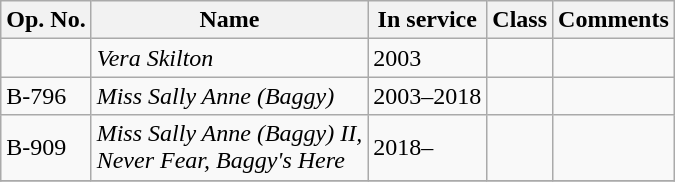<table class="wikitable">
<tr>
<th>Op. No.</th>
<th>Name</th>
<th>In service</th>
<th>Class</th>
<th>Comments</th>
</tr>
<tr>
<td></td>
<td><em>Vera Skilton</em></td>
<td>2003</td>
<td></td>
<td></td>
</tr>
<tr>
<td>B-796</td>
<td><em>Miss Sally Anne (Baggy)</em></td>
<td>2003–2018</td>
<td></td>
<td></td>
</tr>
<tr>
<td>B-909</td>
<td><em>Miss Sally Anne (Baggy) II,<br>Never Fear, Baggy's Here</em></td>
<td>2018–</td>
<td></td>
<td></td>
</tr>
<tr>
</tr>
</table>
